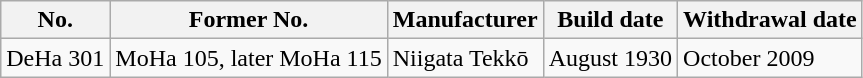<table class="wikitable">
<tr>
<th>No.</th>
<th>Former No.</th>
<th>Manufacturer</th>
<th>Build date</th>
<th>Withdrawal date</th>
</tr>
<tr>
<td>DeHa 301</td>
<td>MoHa 105, later MoHa 115</td>
<td>Niigata Tekkō</td>
<td>August 1930</td>
<td>October 2009</td>
</tr>
</table>
